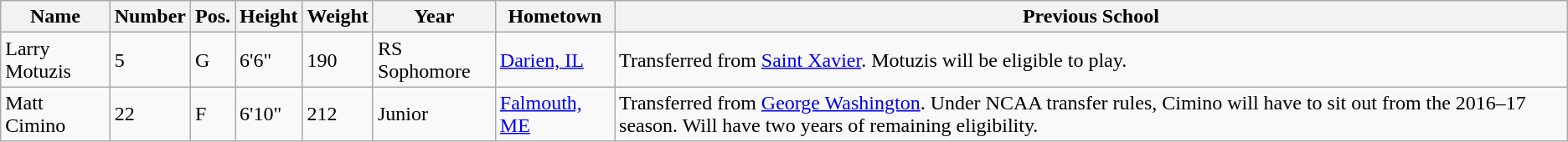<table class="wikitable sortable" border="1">
<tr>
<th>Name</th>
<th>Number</th>
<th>Pos.</th>
<th>Height</th>
<th>Weight</th>
<th>Year</th>
<th>Hometown</th>
<th class="unsortable">Previous School</th>
</tr>
<tr>
<td>Larry Motuzis</td>
<td>5</td>
<td>G</td>
<td>6'6"</td>
<td>190</td>
<td>RS Sophomore</td>
<td><a href='#'>Darien, IL</a></td>
<td>Transferred from <a href='#'>Saint Xavier</a>. Motuzis will be eligible to play.</td>
</tr>
<tr>
<td>Matt Cimino</td>
<td>22</td>
<td>F</td>
<td>6'10"</td>
<td>212</td>
<td>Junior</td>
<td><a href='#'>Falmouth, ME</a></td>
<td>Transferred from <a href='#'>George Washington</a>. Under NCAA transfer rules, Cimino will have to sit out from the 2016–17 season. Will have two years of remaining eligibility.</td>
</tr>
</table>
